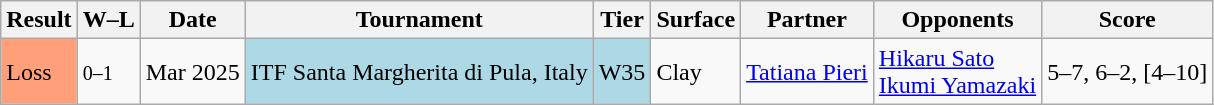<table class="wikitable sortable">
<tr>
<th>Result</th>
<th class=unsortable>W–L</th>
<th>Date</th>
<th>Tournament</th>
<th>Tier</th>
<th>Surface</th>
<th>Partner</th>
<th>Opponents</th>
<th class=unsortable>Score</th>
</tr>
<tr>
<td style="background:#ffa07a;">Loss</td>
<td><small>0–1</small></td>
<td>Mar 2025</td>
<td style="background:lightblue;">ITF Santa Margherita di Pula, Italy</td>
<td style="background:lightblue;">W35</td>
<td>Clay</td>
<td> <a href='#'>Tatiana Pieri</a></td>
<td> <a href='#'>Hikaru Sato</a> <br>  <a href='#'>Ikumi Yamazaki</a></td>
<td>5–7, 6–2, [4–10]</td>
</tr>
</table>
